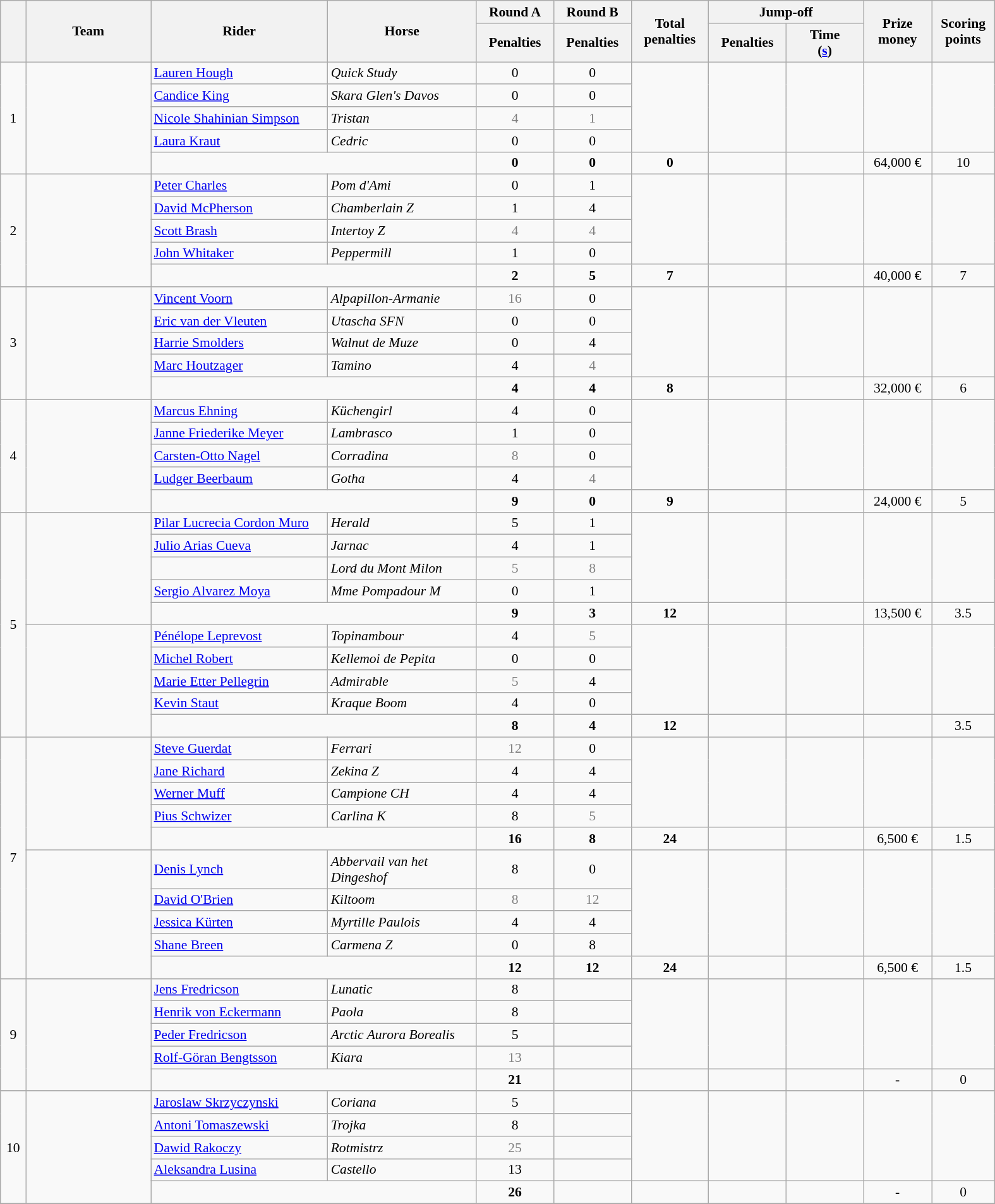<table class="wikitable" style="font-size: 90%">
<tr>
<th rowspan=2 width=20></th>
<th rowspan=2 width=125>Team</th>
<th rowspan=2 width=180>Rider</th>
<th rowspan=2 width=150>Horse</th>
<th>Round A</th>
<th>Round B</th>
<th rowspan=2 width=75>Total penalties</th>
<th colspan=2>Jump-off</th>
<th rowspan=2 width=65>Prize<br>money</th>
<th rowspan=2 width=60>Scoring<br>points</th>
</tr>
<tr>
<th width=75>Penalties</th>
<th width=75>Penalties</th>
<th width=75>Penalties</th>
<th width=75>Time<br>(<a href='#'>s</a>)</th>
</tr>
<tr>
<td rowspan=5 align=center>1</td>
<td rowspan=5></td>
<td><a href='#'>Lauren Hough</a></td>
<td><em>Quick Study</em></td>
<td align=center>0</td>
<td align=center>0</td>
<td rowspan=4></td>
<td rowspan=4></td>
<td rowspan=4></td>
<td rowspan=4></td>
<td rowspan=4></td>
</tr>
<tr>
<td><a href='#'>Candice King</a></td>
<td><em>Skara Glen's Davos</em></td>
<td align=center>0</td>
<td align=center>0</td>
</tr>
<tr>
<td><a href='#'>Nicole Shahinian Simpson</a></td>
<td><em>Tristan</em></td>
<td align=center style=color:gray>4</td>
<td align=center style=color:gray>1</td>
</tr>
<tr>
<td><a href='#'>Laura Kraut</a></td>
<td><em>Cedric</em></td>
<td align=center>0</td>
<td align=center>0</td>
</tr>
<tr>
<td colspan=2></td>
<td align=center><strong>0</strong></td>
<td align=center><strong>0</strong></td>
<td align=center><strong>0</strong></td>
<td></td>
<td></td>
<td align=center>64,000 €</td>
<td align=center>10</td>
</tr>
<tr>
<td rowspan=5 align=center>2</td>
<td rowspan=5></td>
<td><a href='#'>Peter Charles</a></td>
<td><em>Pom d'Ami</em></td>
<td align=center>0</td>
<td align=center>1</td>
<td rowspan=4></td>
<td rowspan=4></td>
<td rowspan=4></td>
<td rowspan=4></td>
<td rowspan=4></td>
</tr>
<tr>
<td><a href='#'>David McPherson</a></td>
<td><em>Chamberlain Z</em></td>
<td align=center>1</td>
<td align=center>4</td>
</tr>
<tr>
<td><a href='#'>Scott Brash</a></td>
<td><em>Intertoy Z</em></td>
<td align=center style=color:gray>4</td>
<td align=center style=color:gray>4</td>
</tr>
<tr>
<td><a href='#'>John Whitaker</a></td>
<td><em>Peppermill</em></td>
<td align=center>1</td>
<td align=center>0</td>
</tr>
<tr>
<td colspan=2></td>
<td align=center><strong>2</strong></td>
<td align=center><strong>5</strong></td>
<td align=center><strong>7</strong></td>
<td></td>
<td></td>
<td align=center>40,000 €</td>
<td align=center>7</td>
</tr>
<tr>
<td rowspan=5 align=center>3</td>
<td rowspan=5></td>
<td><a href='#'>Vincent Voorn</a></td>
<td><em>Alpapillon-Armanie</em></td>
<td align=center style=color:gray>16</td>
<td align=center>0</td>
<td rowspan=4></td>
<td rowspan=4></td>
<td rowspan=4></td>
<td rowspan=4></td>
<td rowspan=4></td>
</tr>
<tr>
<td><a href='#'>Eric van der Vleuten</a></td>
<td><em>Utascha SFN</em></td>
<td align=center>0</td>
<td align=center>0</td>
</tr>
<tr>
<td><a href='#'>Harrie Smolders</a></td>
<td><em>Walnut de Muze</em></td>
<td align=center>0</td>
<td align=center>4</td>
</tr>
<tr>
<td><a href='#'>Marc Houtzager</a></td>
<td><em>Tamino</em></td>
<td align=center>4</td>
<td align=center style=color:gray>4</td>
</tr>
<tr>
<td colspan=2></td>
<td align=center><strong>4</strong></td>
<td align=center><strong>4</strong></td>
<td align=center><strong>8</strong></td>
<td></td>
<td></td>
<td align=center>32,000 €</td>
<td align=center>6</td>
</tr>
<tr>
<td rowspan=5 align=center>4</td>
<td rowspan=5></td>
<td><a href='#'>Marcus Ehning</a></td>
<td><em>Küchengirl</em></td>
<td align=center>4</td>
<td align=center>0</td>
<td rowspan=4></td>
<td rowspan=4></td>
<td rowspan=4></td>
<td rowspan=4></td>
<td rowspan=4></td>
</tr>
<tr>
<td><a href='#'>Janne Friederike Meyer</a></td>
<td><em>Lambrasco</em></td>
<td align=center>1</td>
<td align=center>0</td>
</tr>
<tr>
<td><a href='#'>Carsten-Otto Nagel</a></td>
<td><em>Corradina</em></td>
<td align=center style=color:gray>8</td>
<td align=center>0</td>
</tr>
<tr>
<td><a href='#'>Ludger Beerbaum</a></td>
<td><em>Gotha</em></td>
<td align=center>4</td>
<td align=center style=color:gray>4</td>
</tr>
<tr>
<td colspan=2></td>
<td align=center><strong>9</strong></td>
<td align=center><strong>0</strong></td>
<td align=center><strong>9</strong></td>
<td></td>
<td></td>
<td align=center>24,000 €</td>
<td align=center>5</td>
</tr>
<tr>
<td rowspan=10 align=center>5</td>
<td rowspan=5></td>
<td><a href='#'>Pilar Lucrecia Cordon Muro</a></td>
<td><em>Herald</em></td>
<td align=center>5</td>
<td align=center>1</td>
<td rowspan=4></td>
<td rowspan=4></td>
<td rowspan=4></td>
<td rowspan=4></td>
<td rowspan=4></td>
</tr>
<tr>
<td><a href='#'>Julio Arias Cueva</a></td>
<td><em>Jarnac</em></td>
<td align=center>4</td>
<td align=center>1</td>
</tr>
<tr>
<td></td>
<td><em>Lord du Mont Milon</em></td>
<td align=center style=color:gray>5</td>
<td align=center style=color:gray>8</td>
</tr>
<tr>
<td><a href='#'>Sergio Alvarez Moya</a></td>
<td><em>Mme Pompadour M</em></td>
<td align=center>0</td>
<td align=center>1</td>
</tr>
<tr>
<td colspan=2></td>
<td align=center><strong>9</strong></td>
<td align=center><strong>3</strong></td>
<td align=center><strong>12</strong></td>
<td></td>
<td></td>
<td align=center>13,500 €</td>
<td align=center>3.5</td>
</tr>
<tr>
<td rowspan=5></td>
<td><a href='#'>Pénélope Leprevost</a></td>
<td><em>Topinambour</em></td>
<td align=center>4</td>
<td align=center style=color:gray>5</td>
<td rowspan=4></td>
<td rowspan=4></td>
<td rowspan=4></td>
<td rowspan=4></td>
<td rowspan=4></td>
</tr>
<tr>
<td><a href='#'>Michel Robert</a></td>
<td><em>Kellemoi de Pepita</em></td>
<td align=center>0</td>
<td align=center>0</td>
</tr>
<tr>
<td><a href='#'>Marie Etter Pellegrin</a></td>
<td><em>Admirable</em></td>
<td align=center style=color:gray>5</td>
<td align=center>4</td>
</tr>
<tr>
<td><a href='#'>Kevin Staut</a></td>
<td><em>Kraque Boom</em></td>
<td align=center>4</td>
<td align=center>0</td>
</tr>
<tr>
<td colspan=2></td>
<td align=center><strong>8</strong></td>
<td align=center><strong>4</strong></td>
<td align=center><strong>12</strong></td>
<td></td>
<td></td>
<td align=center></td>
<td align=center>3.5</td>
</tr>
<tr>
<td rowspan=10 align=center>7</td>
<td rowspan=5></td>
<td><a href='#'>Steve Guerdat</a></td>
<td><em>Ferrari</em></td>
<td align=center style=color:gray>12</td>
<td align=center>0</td>
<td rowspan=4></td>
<td rowspan=4></td>
<td rowspan=4></td>
<td rowspan=4></td>
<td rowspan=4></td>
</tr>
<tr>
<td><a href='#'>Jane Richard</a></td>
<td><em>Zekina Z</em></td>
<td align=center>4</td>
<td align=center>4</td>
</tr>
<tr>
<td><a href='#'>Werner Muff</a></td>
<td><em>Campione CH</em></td>
<td align=center>4</td>
<td align=center>4</td>
</tr>
<tr>
<td><a href='#'>Pius Schwizer</a></td>
<td><em>Carlina K</em></td>
<td align=center>8</td>
<td align=center style=color:gray>5</td>
</tr>
<tr>
<td colspan=2></td>
<td align=center><strong>16</strong></td>
<td align=center><strong>8</strong></td>
<td align=center><strong>24</strong></td>
<td></td>
<td></td>
<td align=center>6,500 €</td>
<td align=center>1.5</td>
</tr>
<tr>
<td rowspan=5></td>
<td><a href='#'>Denis Lynch</a></td>
<td><em>Abbervail van het Dingeshof</em></td>
<td align=center>8</td>
<td align=center>0</td>
<td rowspan=4></td>
<td rowspan=4></td>
<td rowspan=4></td>
<td rowspan=4></td>
<td rowspan=4></td>
</tr>
<tr>
<td><a href='#'>David O'Brien</a></td>
<td><em>Kiltoom</em></td>
<td align=center style=color:gray>8</td>
<td align=center style=color:gray>12</td>
</tr>
<tr>
<td><a href='#'>Jessica Kürten</a></td>
<td><em>Myrtille Paulois</em></td>
<td align=center>4</td>
<td align=center>4</td>
</tr>
<tr>
<td><a href='#'>Shane Breen</a></td>
<td><em>Carmena Z</em></td>
<td align=center>0</td>
<td align=center>8</td>
</tr>
<tr>
<td colspan=2></td>
<td align=center><strong>12</strong></td>
<td align=center><strong>12</strong></td>
<td align=center><strong>24</strong></td>
<td></td>
<td></td>
<td align=center>6,500 €</td>
<td align=center>1.5</td>
</tr>
<tr>
<td rowspan=5 align=center>9</td>
<td rowspan=5></td>
<td><a href='#'>Jens Fredricson</a></td>
<td><em>Lunatic</em></td>
<td align=center>8</td>
<td align=center></td>
<td rowspan=4></td>
<td rowspan=4></td>
<td rowspan=4></td>
<td rowspan=4></td>
<td rowspan=4></td>
</tr>
<tr>
<td><a href='#'>Henrik von Eckermann</a></td>
<td><em>Paola</em></td>
<td align=center>8</td>
<td align=center></td>
</tr>
<tr>
<td><a href='#'>Peder Fredricson</a></td>
<td><em>Arctic Aurora Borealis</em></td>
<td align=center>5</td>
<td align=center></td>
</tr>
<tr>
<td><a href='#'>Rolf-Göran Bengtsson</a></td>
<td><em>Kiara</em></td>
<td align=center style=color:gray>13</td>
<td align=center></td>
</tr>
<tr>
<td colspan=2></td>
<td align=center><strong>21</strong></td>
<td align=center></td>
<td align=center></td>
<td></td>
<td></td>
<td align=center>-</td>
<td align=center>0</td>
</tr>
<tr>
<td rowspan=5 align=center>10</td>
<td rowspan=5></td>
<td><a href='#'>Jaroslaw Skrzyczynski</a></td>
<td><em>Coriana</em></td>
<td align=center>5</td>
<td align=center></td>
<td rowspan=4></td>
<td rowspan=4></td>
<td rowspan=4></td>
<td rowspan=4></td>
<td rowspan=4></td>
</tr>
<tr>
<td><a href='#'>Antoni Tomaszewski</a></td>
<td><em>Trojka</em></td>
<td align=center>8</td>
<td align=center></td>
</tr>
<tr>
<td><a href='#'>Dawid Rakoczy</a></td>
<td><em>Rotmistrz</em></td>
<td align=center style=color:gray>25</td>
<td align=center></td>
</tr>
<tr>
<td><a href='#'>Aleksandra Lusina</a></td>
<td><em>Castello</em></td>
<td align=center>13</td>
<td align=center></td>
</tr>
<tr>
<td colspan=2></td>
<td align=center><strong>26</strong></td>
<td align=center></td>
<td align=center></td>
<td></td>
<td></td>
<td align=center>-</td>
<td align=center>0</td>
</tr>
<tr>
</tr>
</table>
